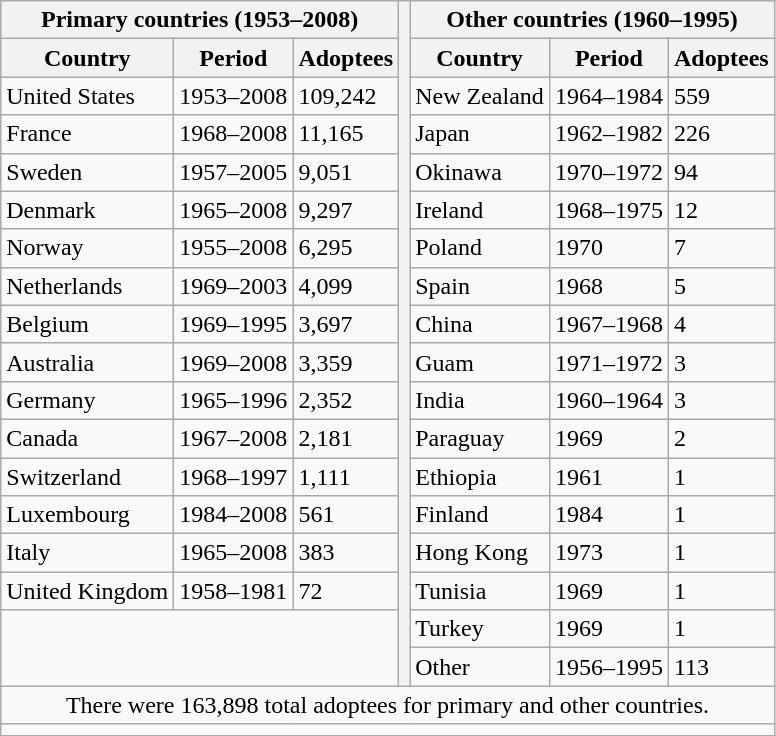<table class="wikitable">
<tr>
<th colspan="3">Primary countries (1953–2008)</th>
<th rowspan="18"></th>
<th colspan="3">Other countries (1960–1995)</th>
</tr>
<tr>
<th>Country</th>
<th>Period</th>
<th>Adoptees</th>
<th>Country</th>
<th>Period</th>
<th>Adoptees</th>
</tr>
<tr>
<td>United States</td>
<td>1953–2008</td>
<td>109,242</td>
<td>New Zealand</td>
<td>1964–1984</td>
<td>559</td>
</tr>
<tr>
<td>France</td>
<td>1968–2008</td>
<td>11,165</td>
<td>Japan</td>
<td>1962–1982</td>
<td>226</td>
</tr>
<tr>
<td>Sweden</td>
<td>1957–2005</td>
<td>9,051</td>
<td>Okinawa</td>
<td>1970–1972</td>
<td>94</td>
</tr>
<tr>
<td>Denmark</td>
<td>1965–2008</td>
<td>9,297</td>
<td>Ireland</td>
<td>1968–1975</td>
<td>12</td>
</tr>
<tr>
<td>Norway</td>
<td>1955–2008</td>
<td>6,295</td>
<td>Poland</td>
<td>1970</td>
<td>7</td>
</tr>
<tr>
<td>Netherlands</td>
<td>1969–2003</td>
<td>4,099</td>
<td>Spain</td>
<td>1968</td>
<td>5</td>
</tr>
<tr>
<td>Belgium</td>
<td>1969–1995</td>
<td>3,697</td>
<td>China</td>
<td>1967–1968</td>
<td>4</td>
</tr>
<tr>
<td>Australia</td>
<td>1969–2008</td>
<td>3,359</td>
<td>Guam</td>
<td>1971–1972</td>
<td>3</td>
</tr>
<tr>
<td>Germany</td>
<td>1965–1996</td>
<td>2,352</td>
<td>India</td>
<td>1960–1964</td>
<td>3</td>
</tr>
<tr>
<td>Canada</td>
<td>1967–2008</td>
<td>2,181</td>
<td>Paraguay</td>
<td>1969</td>
<td>2</td>
</tr>
<tr>
<td>Switzerland</td>
<td>1968–1997</td>
<td>1,111</td>
<td>Ethiopia</td>
<td>1961</td>
<td>1</td>
</tr>
<tr>
<td>Luxembourg</td>
<td>1984–2008</td>
<td>561</td>
<td>Finland</td>
<td>1984</td>
<td>1</td>
</tr>
<tr>
<td>Italy</td>
<td>1965–2008</td>
<td>383</td>
<td>Hong Kong</td>
<td>1973</td>
<td>1</td>
</tr>
<tr>
<td>United Kingdom</td>
<td>1958–1981</td>
<td>72</td>
<td>Tunisia</td>
<td>1969</td>
<td>1</td>
</tr>
<tr>
<td rowspan="2" colspan="3"></td>
<td>Turkey</td>
<td>1969</td>
<td>1</td>
</tr>
<tr>
<td>Other</td>
<td>1956–1995</td>
<td>113</td>
</tr>
<tr>
<td colspan="7" style="text-align:center;">There were 163,898 total adoptees for primary and other countries.</td>
</tr>
<tr>
<td colspan="7"></td>
</tr>
</table>
